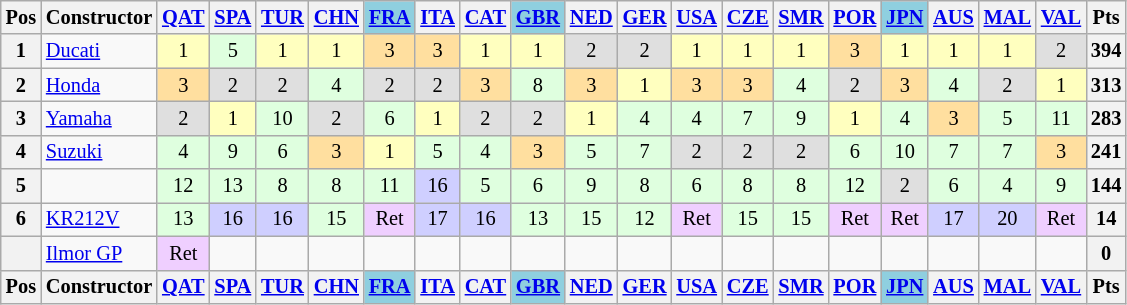<table class="wikitable" style="font-size:85%; text-align:center">
<tr valign="top">
<th valign="middle" scope-"col">Pos</th>
<th valign="middle" scope="col">Constructor</th>
<th><a href='#'>QAT</a><br></th>
<th><a href='#'>SPA</a><br></th>
<th><a href='#'>TUR</a><br></th>
<th><a href='#'>CHN</a><br></th>
<th style="background:#8fcfdf;"><a href='#'>FRA</a><br></th>
<th><a href='#'>ITA</a><br></th>
<th><a href='#'>CAT</a><br></th>
<th style="background:#8fcfdf;"><a href='#'>GBR</a><br></th>
<th><a href='#'>NED</a><br></th>
<th><a href='#'>GER</a><br></th>
<th><a href='#'>USA</a><br></th>
<th><a href='#'>CZE</a><br></th>
<th><a href='#'>SMR</a><br></th>
<th><a href='#'>POR</a><br></th>
<th style="background:#8fcfdf;"><a href='#'>JPN</a><br></th>
<th><a href='#'>AUS</a><br></th>
<th><a href='#'>MAL</a><br></th>
<th><a href='#'>VAL</a><br></th>
<th valign="middle">Pts</th>
</tr>
<tr>
<th>1</th>
<td align="left"> <a href='#'>Ducati</a></td>
<td style="background:#ffffbf;">1</td>
<td style="background:#dfffdf;">5</td>
<td style="background:#ffffbf;">1</td>
<td style="background:#ffffbf;">1</td>
<td style="background:#ffdf9f;">3</td>
<td style="background:#ffdf9f;">3</td>
<td style="background:#ffffbf;">1</td>
<td style="background:#ffffbf;">1</td>
<td style="background:#dfdfdf;">2</td>
<td style="background:#dfdfdf;">2</td>
<td style="background:#ffffbf;">1</td>
<td style="background:#ffffbf;">1</td>
<td style="background:#ffffbf;">1</td>
<td style="background:#ffdf9f;">3</td>
<td style="background:#ffffbf;">1</td>
<td style="background:#ffffbf;">1</td>
<td style="background:#ffffbf;">1</td>
<td style="background:#dfdfdf;">2</td>
<th>394</th>
</tr>
<tr>
<th>2</th>
<td align="left"> <a href='#'>Honda</a></td>
<td style="background:#ffdf9f;">3</td>
<td style="background:#dfdfdf;">2</td>
<td style="background:#dfdfdf;">2</td>
<td style="background:#dfffdf;">4</td>
<td style="background:#dfdfdf;">2</td>
<td style="background:#dfdfdf;">2</td>
<td style="background:#ffdf9f;">3</td>
<td style="background:#dfffdf;">8</td>
<td style="background:#ffdf9f;">3</td>
<td style="background:#ffffbf;">1</td>
<td style="background:#ffdf9f;">3</td>
<td style="background:#ffdf9f;">3</td>
<td style="background:#dfffdf;">4</td>
<td style="background:#dfdfdf;">2</td>
<td style="background:#ffdf9f;">3</td>
<td style="background:#dfffdf;">4</td>
<td style="background:#dfdfdf;">2</td>
<td style="background:#ffffbf;">1</td>
<th>313</th>
</tr>
<tr>
<th>3</th>
<td align="left"> <a href='#'>Yamaha</a></td>
<td style="background:#dfdfdf;">2</td>
<td style="background:#ffffbf;">1</td>
<td style="background:#dfffdf;">10</td>
<td style="background:#dfdfdf;">2</td>
<td style="background:#dfffdf;">6</td>
<td style="background:#ffffbf;">1</td>
<td style="background:#dfdfdf;">2</td>
<td style="background:#dfdfdf;">2</td>
<td style="background:#ffffbf;">1</td>
<td style="background:#dfffdf;">4</td>
<td style="background:#dfffdf;">4</td>
<td style="background:#dfffdf;">7</td>
<td style="background:#dfffdf;">9</td>
<td style="background:#ffffbf;">1</td>
<td style="background:#dfffdf;">4</td>
<td style="background:#ffdf9f;">3</td>
<td style="background:#dfffdf;">5</td>
<td style="background:#dfffdf;">11</td>
<th>283</th>
</tr>
<tr>
<th>4</th>
<td align="left"> <a href='#'>Suzuki</a></td>
<td style="background:#dfffdf;">4</td>
<td style="background:#dfffdf;">9</td>
<td style="background:#dfffdf;">6</td>
<td style="background:#ffdf9f;">3</td>
<td style="background:#ffffbf;">1</td>
<td style="background:#dfffdf;">5</td>
<td style="background:#dfffdf;">4</td>
<td style="background:#ffdf9f;">3</td>
<td style="background:#dfffdf;">5</td>
<td style="background:#dfffdf;">7</td>
<td style="background:#dfdfdf;">2</td>
<td style="background:#dfdfdf;">2</td>
<td style="background:#dfdfdf;">2</td>
<td style="background:#dfffdf;">6</td>
<td style="background:#dfffdf;">10</td>
<td style="background:#dfffdf;">7</td>
<td style="background:#dfffdf;">7</td>
<td style="background:#ffdf9f;">3</td>
<th>241</th>
</tr>
<tr>
<th>5</th>
<td align="left"></td>
<td style="background:#dfffdf;">12</td>
<td style="background:#dfffdf;">13</td>
<td style="background:#dfffdf;">8</td>
<td style="background:#dfffdf;">8</td>
<td style="background:#dfffdf;">11</td>
<td style="background:#cfcfff;">16</td>
<td style="background:#dfffdf;">5</td>
<td style="background:#dfffdf;">6</td>
<td style="background:#dfffdf;">9</td>
<td style="background:#dfffdf;">8</td>
<td style="background:#dfffdf;">6</td>
<td style="background:#dfffdf;">8</td>
<td style="background:#dfffdf;">8</td>
<td style="background:#dfffdf;">12</td>
<td style="background:#dfdfdf;">2</td>
<td style="background:#dfffdf;">6</td>
<td style="background:#dfffdf;">4</td>
<td style="background:#dfffdf;">9</td>
<th>144</th>
</tr>
<tr>
<th>6</th>
<td align="left"> <a href='#'>KR212V</a></td>
<td style="background:#dfffdf;">13</td>
<td style="background:#cfcfff;">16</td>
<td style="background:#cfcfff;">16</td>
<td style="background:#dfffdf;">15</td>
<td style="background:#efcfff;">Ret</td>
<td style="background:#cfcfff;">17</td>
<td style="background:#cfcfff;">16</td>
<td style="background:#dfffdf;">13</td>
<td style="background:#dfffdf;">15</td>
<td style="background:#dfffdf;">12</td>
<td style="background:#efcfff;">Ret</td>
<td style="background:#dfffdf;">15</td>
<td style="background:#dfffdf;">15</td>
<td style="background:#efcfff;">Ret</td>
<td style="background:#efcfff;">Ret</td>
<td style="background:#cfcfff;">17</td>
<td style="background:#cfcfff;">20</td>
<td style="background:#efcfff;">Ret</td>
<th>14</th>
</tr>
<tr>
<th></th>
<td align="left"> <a href='#'>Ilmor GP</a></td>
<td style="background:#efcfff;">Ret</td>
<td></td>
<td></td>
<td></td>
<td></td>
<td></td>
<td></td>
<td></td>
<td></td>
<td></td>
<td></td>
<td></td>
<td></td>
<td></td>
<td></td>
<td></td>
<td></td>
<td></td>
<th>0</th>
</tr>
<tr valign="top">
<th valign="middle">Pos</th>
<th valign="middle">Constructor</th>
<th><a href='#'>QAT</a><br></th>
<th><a href='#'>SPA</a><br></th>
<th><a href='#'>TUR</a><br></th>
<th><a href='#'>CHN</a><br></th>
<th style="background:#8fcfdf;"><a href='#'>FRA</a><br></th>
<th><a href='#'>ITA</a><br></th>
<th><a href='#'>CAT</a><br></th>
<th style="background:#8fcfdf;"><a href='#'>GBR</a><br></th>
<th><a href='#'>NED</a><br></th>
<th><a href='#'>GER</a><br></th>
<th><a href='#'>USA</a><br></th>
<th><a href='#'>CZE</a><br></th>
<th><a href='#'>SMR</a><br></th>
<th><a href='#'>POR</a><br></th>
<th style="background:#8fcfdf;"><a href='#'>JPN</a><br></th>
<th><a href='#'>AUS</a><br></th>
<th><a href='#'>MAL</a><br></th>
<th><a href='#'>VAL</a><br></th>
<th valign="middle">Pts</th>
</tr>
</table>
